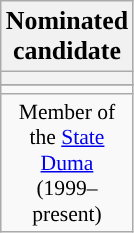<table class="wikitable" style="font-size:90%; text-align:center">
<tr>
<td style="background:#f1f1f1;"><big><strong>Nominated candidate</strong></big></td>
</tr>
<tr>
<th style="width:3em; font-size:135%; background:"></th>
</tr>
<tr style="color:#000; font-size:100%; background:lightsteelblue;">
</tr>
<tr>
<td></td>
</tr>
<tr>
<td>Member of the <a href='#'>State Duma</a><br>(1999–present)</td>
</tr>
</table>
